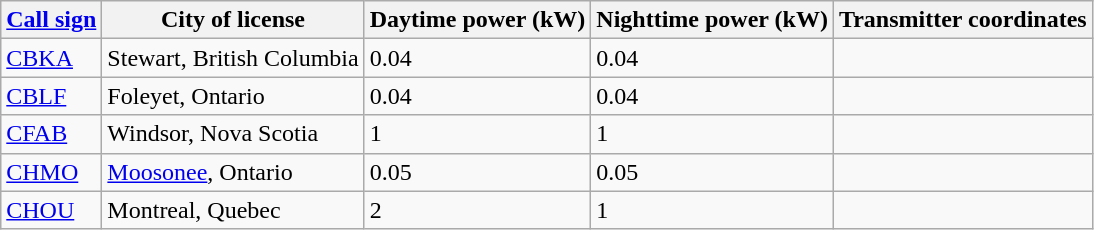<table class="wikitable sortable">
<tr>
<th><a href='#'>Call sign</a></th>
<th>City of license</th>
<th>Daytime power (kW)</th>
<th>Nighttime power (kW)</th>
<th>Transmitter coordinates</th>
</tr>
<tr>
<td><a href='#'>CBKA</a></td>
<td>Stewart, British Columbia</td>
<td>0.04</td>
<td>0.04</td>
<td></td>
</tr>
<tr>
<td><a href='#'>CBLF</a></td>
<td>Foleyet, Ontario</td>
<td>0.04</td>
<td>0.04</td>
<td></td>
</tr>
<tr>
<td><a href='#'>CFAB</a></td>
<td>Windsor, Nova Scotia</td>
<td>1</td>
<td>1</td>
<td></td>
</tr>
<tr>
<td><a href='#'>CHMO</a></td>
<td><a href='#'>Moosonee</a>, Ontario</td>
<td>0.05</td>
<td>0.05</td>
<td></td>
</tr>
<tr>
<td><a href='#'>CHOU</a></td>
<td>Montreal, Quebec</td>
<td>2</td>
<td>1</td>
<td></td>
</tr>
</table>
